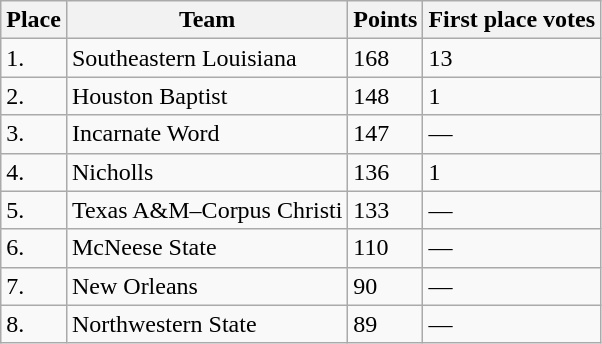<table class="wikitable">
<tr>
<th>Place</th>
<th>Team</th>
<th>Points</th>
<th>First place votes</th>
</tr>
<tr>
<td>1.</td>
<td ! style=>Southeastern Louisiana</td>
<td>168</td>
<td>13</td>
</tr>
<tr>
<td>2.</td>
<td ! style=>Houston Baptist</td>
<td>148</td>
<td>1</td>
</tr>
<tr>
<td>3.</td>
<td ! style=>Incarnate Word</td>
<td>147</td>
<td>—</td>
</tr>
<tr>
<td>4.</td>
<td ! style=>Nicholls</td>
<td>136</td>
<td>1</td>
</tr>
<tr>
<td>5.</td>
<td ! style=>Texas A&M–Corpus Christi</td>
<td>133</td>
<td>―</td>
</tr>
<tr>
<td>6.</td>
<td ! style=>McNeese State</td>
<td>110</td>
<td>―</td>
</tr>
<tr>
<td>7.</td>
<td ! style=>New Orleans</td>
<td>90</td>
<td>―</td>
</tr>
<tr>
<td>8.</td>
<td ! style=>Northwestern State</td>
<td>89</td>
<td>―</td>
</tr>
</table>
